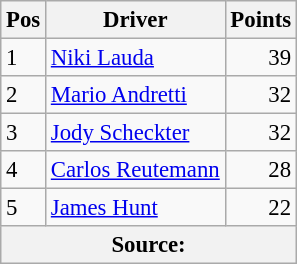<table class="wikitable" style="font-size: 95%;">
<tr>
<th>Pos</th>
<th>Driver</th>
<th>Points</th>
</tr>
<tr>
<td>1</td>
<td> <a href='#'>Niki Lauda</a></td>
<td style="text-align:right;">39</td>
</tr>
<tr>
<td>2</td>
<td> <a href='#'>Mario Andretti</a></td>
<td style="text-align:right;">32</td>
</tr>
<tr>
<td>3</td>
<td> <a href='#'>Jody Scheckter</a></td>
<td style="text-align:right;">32</td>
</tr>
<tr>
<td>4</td>
<td> <a href='#'>Carlos Reutemann</a></td>
<td style="text-align:right;">28</td>
</tr>
<tr>
<td>5</td>
<td> <a href='#'>James Hunt</a></td>
<td style="text-align:right;">22</td>
</tr>
<tr>
<th colspan=4>Source:</th>
</tr>
</table>
